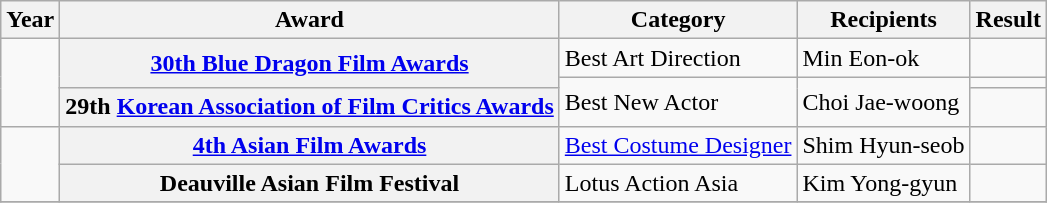<table class="wikitable plainrowheaders sortable">
<tr>
<th>Year</th>
<th scope="col">Award</th>
<th scope="col">Category</th>
<th scope="col">Recipients</th>
<th scope="col">Result</th>
</tr>
<tr>
<td rowspan="3"></td>
<th rowspan="2" scope="row"><a href='#'>30th Blue Dragon Film Awards</a></th>
<td>Best Art Direction</td>
<td>Min Eon-ok</td>
<td></td>
</tr>
<tr>
<td rowspan="2">Best New Actor</td>
<td rowspan="2">Choi Jae-woong</td>
<td></td>
</tr>
<tr>
<th scope="row">29th <a href='#'>Korean Association of Film Critics Awards</a></th>
<td></td>
</tr>
<tr>
<td rowspan="2"></td>
<th scope="row"><a href='#'>4th Asian Film Awards</a></th>
<td><a href='#'>Best Costume Designer</a></td>
<td>Shim Hyun-seob</td>
<td></td>
</tr>
<tr>
<th scope="row">Deauville Asian Film Festival</th>
<td>Lotus Action Asia</td>
<td>Kim Yong-gyun</td>
<td></td>
</tr>
<tr>
</tr>
</table>
